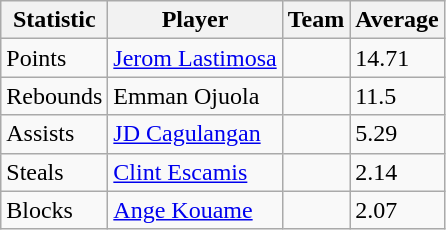<table class="wikitable">
<tr>
<th>Statistic</th>
<th>Player</th>
<th>Team</th>
<th>Average</th>
</tr>
<tr>
<td>Points</td>
<td> <a href='#'>Jerom Lastimosa</a></td>
<td></td>
<td>14.71</td>
</tr>
<tr>
<td>Rebounds</td>
<td> Emman Ojuola</td>
<td></td>
<td>11.5</td>
</tr>
<tr>
<td>Assists</td>
<td> <a href='#'>JD Cagulangan</a></td>
<td></td>
<td>5.29</td>
</tr>
<tr>
<td>Steals</td>
<td> <a href='#'>Clint Escamis</a></td>
<td></td>
<td>2.14</td>
</tr>
<tr>
<td>Blocks</td>
<td> <a href='#'>Ange Kouame</a></td>
<td></td>
<td>2.07</td>
</tr>
</table>
